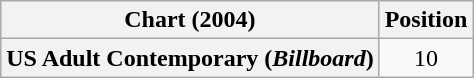<table class="wikitable plainrowheaders" style="text-align:center">
<tr>
<th>Chart (2004)</th>
<th>Position</th>
</tr>
<tr>
<th scope="row">US Adult Contemporary (<em>Billboard</em>)</th>
<td>10</td>
</tr>
</table>
